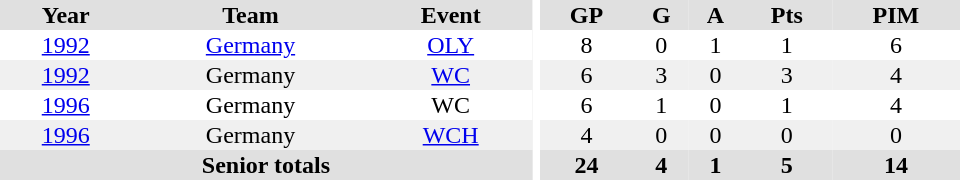<table border="0" cellpadding="1" cellspacing="0" ID="Table3" style="text-align:center; width:40em">
<tr bgcolor="#e0e0e0">
<th>Year</th>
<th>Team</th>
<th>Event</th>
<th rowspan="102" bgcolor="#ffffff"></th>
<th>GP</th>
<th>G</th>
<th>A</th>
<th>Pts</th>
<th>PIM</th>
</tr>
<tr>
<td><a href='#'>1992</a></td>
<td><a href='#'>Germany</a></td>
<td><a href='#'>OLY</a></td>
<td>8</td>
<td>0</td>
<td>1</td>
<td>1</td>
<td>6</td>
</tr>
<tr bgcolor="#f0f0f0">
<td><a href='#'>1992</a></td>
<td>Germany</td>
<td><a href='#'>WC</a></td>
<td>6</td>
<td>3</td>
<td>0</td>
<td>3</td>
<td>4</td>
</tr>
<tr>
<td><a href='#'>1996</a></td>
<td>Germany</td>
<td>WC</td>
<td>6</td>
<td>1</td>
<td>0</td>
<td>1</td>
<td>4</td>
</tr>
<tr bgcolor="#f0f0f0">
<td><a href='#'>1996</a></td>
<td>Germany</td>
<td><a href='#'>WCH</a></td>
<td>4</td>
<td>0</td>
<td>0</td>
<td>0</td>
<td>0</td>
</tr>
<tr bgcolor="#e0e0e0">
<th colspan="3">Senior totals</th>
<th>24</th>
<th>4</th>
<th>1</th>
<th>5</th>
<th>14</th>
</tr>
</table>
